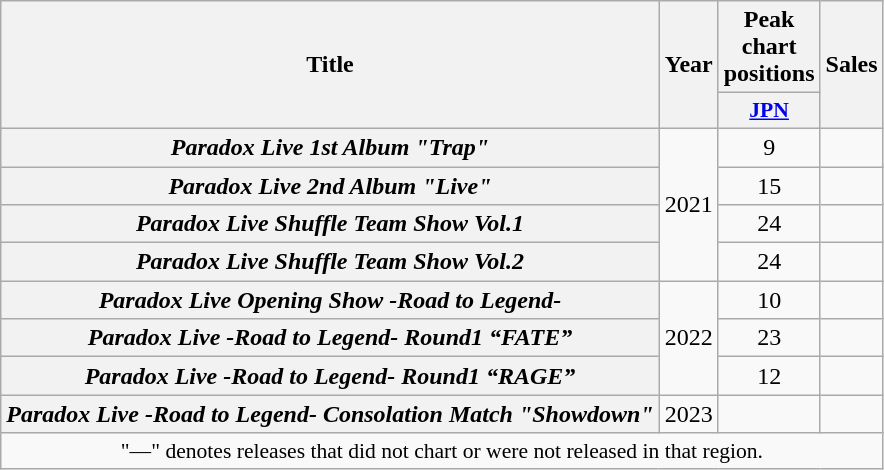<table class="wikitable plainrowheaders" style="text-align:center;">
<tr>
<th scope="col" rowspan="2">Title</th>
<th scope="col" rowspan="2">Year</th>
<th scope="col" colspan="1" width="30">Peak chart positions</th>
<th scope="col" rowspan="2">Sales<br></th>
</tr>
<tr>
<th scope="col" style="font-size:90%;"><a href='#'>JPN</a><br></th>
</tr>
<tr>
<th scope="row"><em>Paradox Live 1st Album "Trap"</em></th>
<td rowspan="4">2021</td>
<td>9</td>
<td></td>
</tr>
<tr>
<th scope="row"><em>Paradox Live 2nd Album "Live"</em></th>
<td>15</td>
<td></td>
</tr>
<tr>
<th scope="row"><em>Paradox Live Shuffle Team Show Vol.1</em></th>
<td>24</td>
<td></td>
</tr>
<tr>
<th scope="row"><em>Paradox Live Shuffle Team Show Vol.2</em></th>
<td>24</td>
<td></td>
</tr>
<tr>
<th scope="row"><em>Paradox Live Opening Show -Road to Legend-</em></th>
<td rowspan="3">2022</td>
<td>10</td>
<td></td>
</tr>
<tr>
<th scope="row"><em>Paradox Live -Road to Legend- Round1 “FATE”</em></th>
<td>23</td>
<td></td>
</tr>
<tr>
<th scope="row"><em>Paradox Live -Road to Legend- Round1 “RAGE”</em></th>
<td>12</td>
<td></td>
</tr>
<tr>
<th scope="row"><em>Paradox Live -Road to Legend- Consolation Match "Showdown"</em></th>
<td>2023</td>
<td></td>
<td></td>
</tr>
<tr>
<td colspan="5" style="font-size:90%;">"—" denotes releases that did not chart or were not released in that region.</td>
</tr>
</table>
